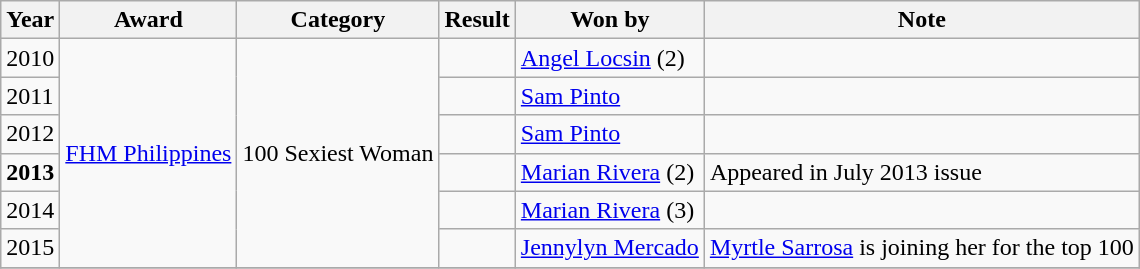<table class="wikitable">
<tr>
<th>Year</th>
<th>Award</th>
<th>Category</th>
<th>Result</th>
<th>Won by</th>
<th>Note</th>
</tr>
<tr>
<td>2010</td>
<td rowspan="6"><a href='#'>FHM Philippines</a></td>
<td rowspan="6">100 Sexiest Woman</td>
<td></td>
<td><a href='#'>Angel Locsin</a> (2)</td>
<td></td>
</tr>
<tr>
<td>2011</td>
<td></td>
<td><a href='#'>Sam Pinto</a></td>
<td></td>
</tr>
<tr>
<td>2012</td>
<td></td>
<td><a href='#'>Sam Pinto</a></td>
<td></td>
</tr>
<tr>
<td><strong>2013</strong></td>
<td></td>
<td><a href='#'>Marian Rivera</a> (2)</td>
<td>Appeared in July 2013 issue</td>
</tr>
<tr>
<td>2014</td>
<td></td>
<td><a href='#'>Marian Rivera</a> (3)</td>
<td></td>
</tr>
<tr>
<td>2015</td>
<td></td>
<td><a href='#'>Jennylyn Mercado</a></td>
<td><a href='#'>Myrtle Sarrosa</a> is joining her for the top 100</td>
</tr>
<tr>
</tr>
</table>
